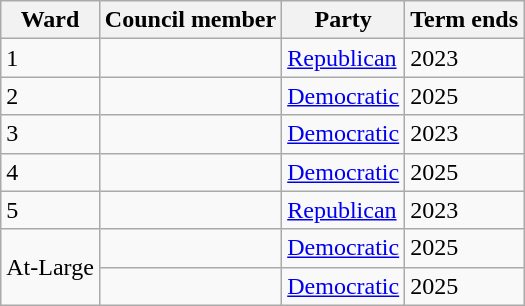<table class="sortable wikitable">
<tr>
<th>Ward</th>
<th>Council member</th>
<th>Party</th>
<th>Term ends</th>
</tr>
<tr>
<td>1</td>
<td></td>
<td><a href='#'>Republican</a></td>
<td>2023</td>
</tr>
<tr>
<td>2</td>
<td></td>
<td><a href='#'>Democratic</a></td>
<td>2025</td>
</tr>
<tr>
<td>3</td>
<td></td>
<td><a href='#'>Democratic</a></td>
<td>2023</td>
</tr>
<tr>
<td>4</td>
<td></td>
<td><a href='#'>Democratic</a></td>
<td>2025</td>
</tr>
<tr>
<td>5</td>
<td></td>
<td><a href='#'>Republican</a></td>
<td>2023</td>
</tr>
<tr>
<td rowspan="2">At-Large</td>
<td></td>
<td><a href='#'>Democratic</a></td>
<td>2025</td>
</tr>
<tr>
<td></td>
<td><a href='#'>Democratic</a></td>
<td>2025</td>
</tr>
</table>
